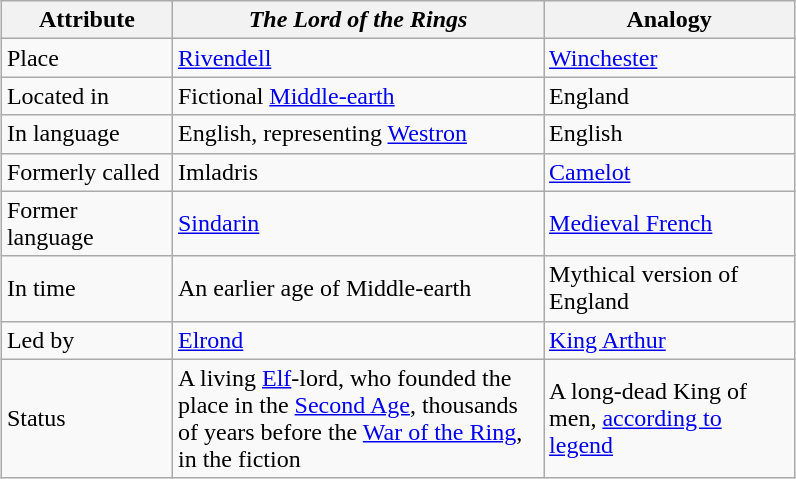<table style="margin-left: auto; margin-right: auto; border: none;" class="wikitable">
<tr>
<th style="width: 80pt;">Attribute</th>
<th style="width: 180pt;"><em>The Lord of the Rings</em></th>
<th style="width: 120pt;">Analogy</th>
</tr>
<tr>
<td>Place</td>
<td><a href='#'>Rivendell</a></td>
<td><a href='#'>Winchester</a></td>
</tr>
<tr>
<td>Located in</td>
<td>Fictional <a href='#'>Middle-earth</a></td>
<td>England</td>
</tr>
<tr>
<td>In language</td>
<td>English, representing <a href='#'>Westron</a></td>
<td>English</td>
</tr>
<tr>
<td>Formerly called</td>
<td>Imladris</td>
<td><a href='#'>Camelot</a></td>
</tr>
<tr>
<td>Former language</td>
<td><a href='#'>Sindarin</a></td>
<td><a href='#'>Medieval French</a></td>
</tr>
<tr>
<td>In time</td>
<td>An earlier age of Middle-earth</td>
<td>Mythical version of England</td>
</tr>
<tr>
<td>Led by</td>
<td><a href='#'>Elrond</a></td>
<td><a href='#'>King Arthur</a></td>
</tr>
<tr>
<td>Status</td>
<td>A living <a href='#'>Elf</a>-lord, who founded the place in the <a href='#'>Second Age</a>, thousands of years before the <a href='#'>War of the Ring</a>, in the fiction</td>
<td>A long-dead King of men, <a href='#'>according to legend</a></td>
</tr>
</table>
